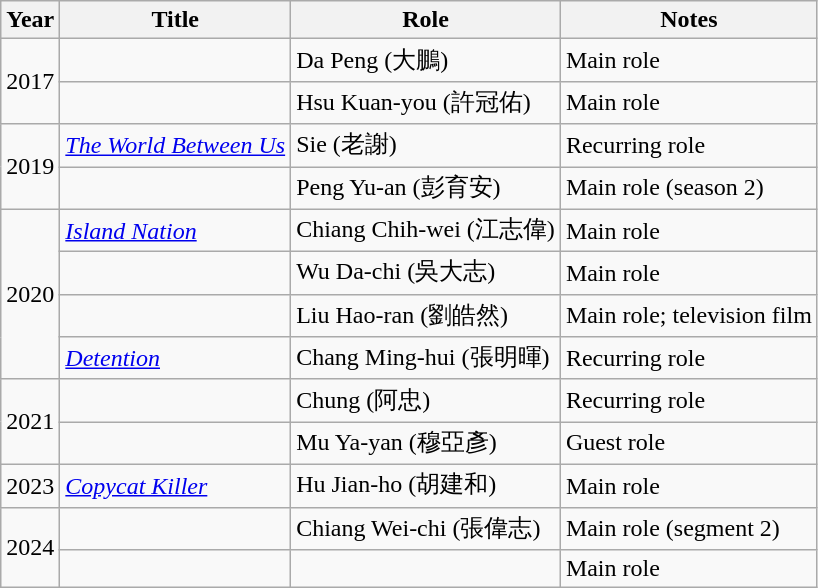<table class="wikitable">
<tr>
<th>Year</th>
<th>Title</th>
<th>Role</th>
<th>Notes</th>
</tr>
<tr>
<td rowspan="2">2017</td>
<td><em></em></td>
<td>Da Peng (大鵬)</td>
<td>Main role</td>
</tr>
<tr>
<td><em></em></td>
<td>Hsu Kuan-you (許冠佑)</td>
<td>Main role</td>
</tr>
<tr>
<td rowspan="2">2019</td>
<td><em><a href='#'>The World Between Us</a></em></td>
<td>Sie (老謝)</td>
<td>Recurring role</td>
</tr>
<tr>
<td><em></em></td>
<td>Peng Yu-an (彭育安)</td>
<td>Main role (season 2)</td>
</tr>
<tr>
<td rowspan="4">2020</td>
<td><em><a href='#'>Island Nation</a></em></td>
<td>Chiang Chih-wei (江志偉)</td>
<td>Main role</td>
</tr>
<tr>
<td><em></em></td>
<td>Wu Da-chi (吳大志)</td>
<td>Main role</td>
</tr>
<tr>
<td><em></em></td>
<td>Liu Hao-ran (劉皓然)</td>
<td>Main role; television film</td>
</tr>
<tr>
<td><em><a href='#'>Detention</a></em></td>
<td>Chang Ming-hui (張明暉)</td>
<td>Recurring role</td>
</tr>
<tr>
<td rowspan="2">2021</td>
<td><em></em></td>
<td>Chung (阿忠)</td>
<td>Recurring role</td>
</tr>
<tr>
<td><em></em></td>
<td>Mu Ya-yan (穆亞彥)</td>
<td>Guest role</td>
</tr>
<tr>
<td>2023</td>
<td><em><a href='#'>Copycat Killer</a></em></td>
<td>Hu Jian-ho (胡建和)</td>
<td>Main role</td>
</tr>
<tr>
<td rowspan="2">2024</td>
<td><em></em></td>
<td>Chiang Wei-chi (張偉志)</td>
<td>Main role (segment 2)</td>
</tr>
<tr>
<td><em></em></td>
<td></td>
<td>Main role</td>
</tr>
</table>
